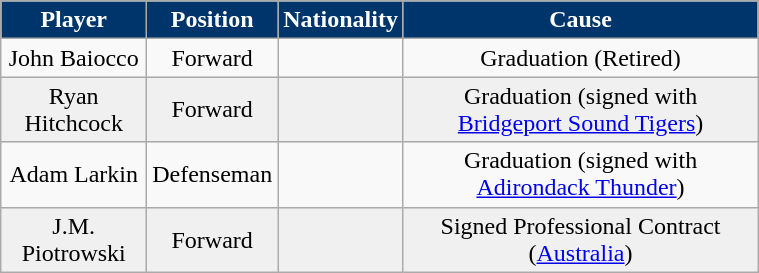<table class="wikitable" width="40%">
<tr>
<th style="color:white; background:#00356B">Player</th>
<th style="color:white; background:#00356B">Position</th>
<th style="color:white; background:#00356B">Nationality</th>
<th style="color:white; background:#00356B">Cause</th>
</tr>
<tr align="center" bgcolor="">
<td>John Baiocco</td>
<td>Forward</td>
<td></td>
<td>Graduation (Retired)</td>
</tr>
<tr align="center" bgcolor="f0f0f0">
<td>Ryan Hitchcock</td>
<td>Forward</td>
<td></td>
<td>Graduation (signed with <a href='#'>Bridgeport Sound Tigers</a>)</td>
</tr>
<tr align="center" bgcolor="">
<td>Adam Larkin</td>
<td>Defenseman</td>
<td></td>
<td>Graduation (signed with <a href='#'>Adirondack Thunder</a>)</td>
</tr>
<tr align="center" bgcolor="f0f0f0">
<td>J.M. Piotrowski</td>
<td>Forward</td>
<td></td>
<td>Signed Professional Contract (<a href='#'>Australia</a>)</td>
</tr>
</table>
